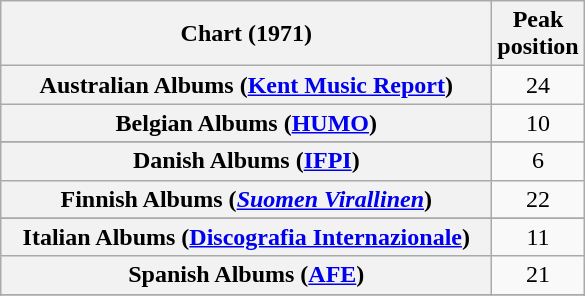<table class="wikitable sortable plainrowheaders">
<tr>
<th style="width:20em;">Chart (1971)</th>
<th>Peak<br>position</th>
</tr>
<tr>
<th scope="row">Australian Albums (<a href='#'>Kent Music Report</a>)</th>
<td align="center">24</td>
</tr>
<tr>
<th scope="row">Belgian Albums (<a href='#'>HUMO</a>)</th>
<td align="center">10</td>
</tr>
<tr>
</tr>
<tr>
<th scope="row">Danish Albums (<a href='#'>IFPI</a>)</th>
<td align="center">6</td>
</tr>
<tr>
<th scope="row">Finnish Albums (<a href='#'><em>Suomen Virallinen</em></a>)</th>
<td style="text-align:center;">22</td>
</tr>
<tr>
</tr>
<tr>
<th scope="row">Italian Albums (<a href='#'>Discografia Internazionale</a>)</th>
<td align="center">11</td>
</tr>
<tr>
<th scope="row">Spanish Albums (<a href='#'>AFE</a>)</th>
<td align="center">21</td>
</tr>
<tr>
</tr>
<tr>
</tr>
</table>
